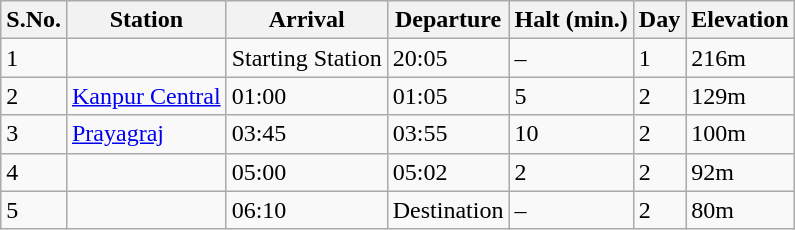<table class="wikitable">
<tr>
<th>S.No.</th>
<th>Station</th>
<th>Arrival</th>
<th>Departure</th>
<th>Halt (min.)</th>
<th>Day</th>
<th>Elevation</th>
</tr>
<tr>
<td>1</td>
<td></td>
<td>Starting Station</td>
<td>20:05</td>
<td>–</td>
<td>1</td>
<td>216m</td>
</tr>
<tr>
<td>2</td>
<td><a href='#'>Kanpur Central</a></td>
<td>01:00</td>
<td>01:05</td>
<td>5</td>
<td>2</td>
<td>129m</td>
</tr>
<tr>
<td>3</td>
<td><a href='#'>Prayagraj</a></td>
<td>03:45</td>
<td>03:55</td>
<td>10</td>
<td>2</td>
<td>100m</td>
</tr>
<tr>
<td>4</td>
<td></td>
<td>05:00</td>
<td>05:02</td>
<td>2</td>
<td>2</td>
<td>92m</td>
</tr>
<tr>
<td>5</td>
<td></td>
<td>06:10</td>
<td>Destination</td>
<td>–</td>
<td>2</td>
<td>80m</td>
</tr>
</table>
